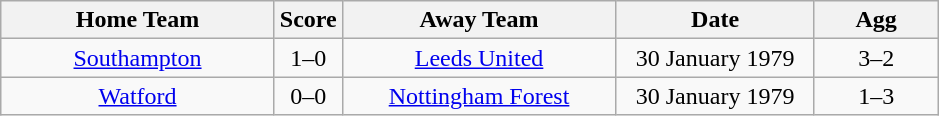<table class="wikitable" style="text-align:center;">
<tr>
<th width=175>Home Team</th>
<th width=20>Score</th>
<th width=175>Away Team</th>
<th width=125>Date</th>
<th width= 75>Agg</th>
</tr>
<tr>
<td><a href='#'>Southampton</a></td>
<td>1–0</td>
<td><a href='#'>Leeds United</a></td>
<td>30 January 1979</td>
<td>3–2</td>
</tr>
<tr>
<td><a href='#'>Watford</a></td>
<td>0–0</td>
<td><a href='#'>Nottingham Forest</a></td>
<td>30 January 1979</td>
<td>1–3</td>
</tr>
</table>
